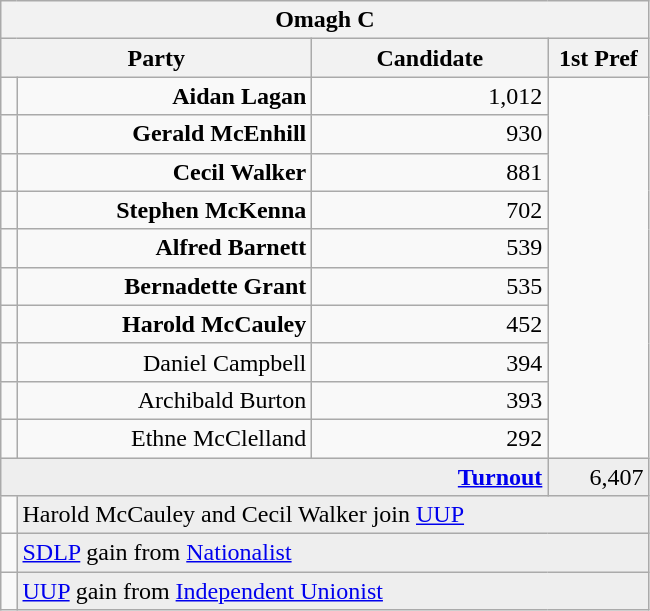<table class="wikitable">
<tr>
<th colspan="4" align="center">Omagh C</th>
</tr>
<tr>
<th colspan="2" align="center" width=200>Party</th>
<th width=150>Candidate</th>
<th width=60>1st Pref</th>
</tr>
<tr>
<td></td>
<td align="right"><strong>Aidan Lagan</strong></td>
<td align="right">1,012</td>
</tr>
<tr>
<td></td>
<td align="right"><strong>Gerald McEnhill</strong></td>
<td align="right">930</td>
</tr>
<tr>
<td></td>
<td align="right"><strong>Cecil Walker</strong></td>
<td align="right">881</td>
</tr>
<tr>
<td></td>
<td align="right"><strong>Stephen McKenna</strong></td>
<td align="right">702</td>
</tr>
<tr>
<td></td>
<td align="right"><strong>Alfred Barnett</strong></td>
<td align="right">539</td>
</tr>
<tr>
<td></td>
<td align="right"><strong>Bernadette Grant</strong></td>
<td align="right">535</td>
</tr>
<tr>
<td></td>
<td align="right"><strong>Harold McCauley</strong></td>
<td align="right">452</td>
</tr>
<tr>
<td></td>
<td align="right">Daniel Campbell</td>
<td align="right">394</td>
</tr>
<tr>
<td></td>
<td align="right">Archibald Burton</td>
<td align="right">393</td>
</tr>
<tr>
<td></td>
<td align="right">Ethne McClelland</td>
<td align="right">292</td>
</tr>
<tr bgcolor="EEEEEE">
<td colspan=3 align="right"><strong><a href='#'>Turnout</a></strong></td>
<td align="right">6,407</td>
</tr>
<tr>
<td bgcolor=></td>
<td colspan=3 bgcolor="EEEEEE">Harold McCauley and Cecil Walker join <a href='#'>UUP</a></td>
</tr>
<tr>
<td bgcolor=></td>
<td colspan=3 bgcolor="EEEEEE"><a href='#'>SDLP</a> gain from <a href='#'>Nationalist</a></td>
</tr>
<tr>
<td bgcolor=></td>
<td colspan=3 bgcolor="EEEEEE"><a href='#'>UUP</a> gain from <a href='#'>Independent Unionist</a></td>
</tr>
</table>
